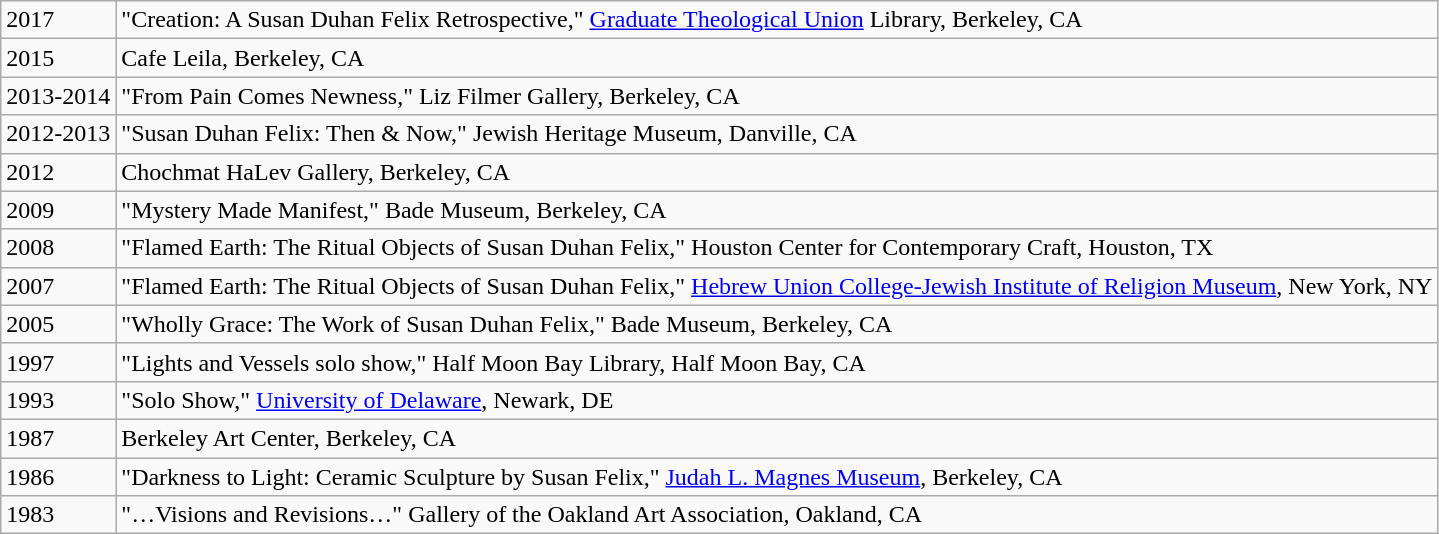<table class="wikitable">
<tr>
<td>2017</td>
<td>"Creation: A Susan Duhan Felix Retrospective," <a href='#'>Graduate Theological Union</a> Library, Berkeley, CA</td>
</tr>
<tr>
<td>2015</td>
<td>Cafe Leila, Berkeley, CA</td>
</tr>
<tr>
<td>2013-2014</td>
<td>"From Pain Comes Newness," Liz Filmer Gallery, Berkeley, CA</td>
</tr>
<tr>
<td>2012-2013</td>
<td>"Susan Duhan Felix: Then & Now," Jewish Heritage Museum, Danville, CA</td>
</tr>
<tr>
<td>2012</td>
<td>Chochmat HaLev Gallery, Berkeley, CA</td>
</tr>
<tr>
<td>2009</td>
<td>"Mystery Made Manifest," Bade Museum, Berkeley, CA</td>
</tr>
<tr>
<td>2008</td>
<td>"Flamed Earth: The Ritual Objects of Susan Duhan Felix," Houston Center for Contemporary Craft, Houston, TX</td>
</tr>
<tr>
<td>2007</td>
<td>"Flamed Earth: The Ritual Objects of Susan Duhan Felix," <a href='#'>Hebrew Union College-Jewish Institute of Religion Museum</a>, New York, NY</td>
</tr>
<tr>
<td>2005</td>
<td>"Wholly Grace: The Work of Susan Duhan Felix," Bade Museum, Berkeley, CA</td>
</tr>
<tr>
<td>1997</td>
<td>"Lights and Vessels solo show," Half Moon Bay Library, Half Moon Bay, CA</td>
</tr>
<tr>
<td>1993</td>
<td>"Solo Show," <a href='#'>University of Delaware</a>, Newark, DE</td>
</tr>
<tr>
<td>1987</td>
<td>Berkeley Art Center, Berkeley, CA</td>
</tr>
<tr>
<td>1986</td>
<td>"Darkness to Light: Ceramic Sculpture by Susan Felix," <a href='#'>Judah L. Magnes Museum</a>, Berkeley, CA</td>
</tr>
<tr>
<td>1983</td>
<td>"…Visions and Revisions…" Gallery of the Oakland Art Association, Oakland, CA</td>
</tr>
</table>
